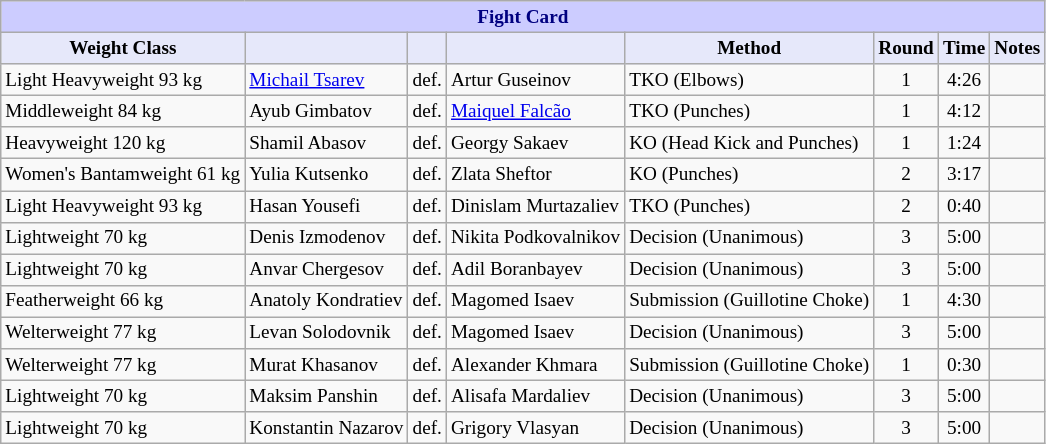<table class="wikitable" style="font-size: 80%;">
<tr>
<th colspan="8" style="background-color: #ccf; color: #000080; text-align: center;"><strong>Fight Card</strong></th>
</tr>
<tr>
<th colspan="1" style="background-color: #E6E8FA; color: #000000; text-align: center;">Weight Class</th>
<th colspan="1" style="background-color: #E6E8FA; color: #000000; text-align: center;"></th>
<th colspan="1" style="background-color: #E6E8FA; color: #000000; text-align: center;"></th>
<th colspan="1" style="background-color: #E6E8FA; color: #000000; text-align: center;"></th>
<th colspan="1" style="background-color: #E6E8FA; color: #000000; text-align: center;">Method</th>
<th colspan="1" style="background-color: #E6E8FA; color: #000000; text-align: center;">Round</th>
<th colspan="1" style="background-color: #E6E8FA; color: #000000; text-align: center;">Time</th>
<th colspan="1" style="background-color: #E6E8FA; color: #000000; text-align: center;">Notes</th>
</tr>
<tr>
<td>Light Heavyweight 93 kg</td>
<td> <a href='#'>Michail Tsarev</a></td>
<td>def.</td>
<td> Artur Guseinov</td>
<td>TKO (Elbows)</td>
<td align=center>1</td>
<td align=center>4:26</td>
<td></td>
</tr>
<tr>
<td>Middleweight 84 kg</td>
<td> Ayub Gimbatov</td>
<td>def.</td>
<td> <a href='#'>Maiquel Falcão</a></td>
<td>TKO (Punches)</td>
<td align=center>1</td>
<td align=center>4:12</td>
<td></td>
</tr>
<tr>
<td>Heavyweight 120 kg</td>
<td> Shamil Abasov</td>
<td>def.</td>
<td> Georgy Sakaev</td>
<td>KO (Head Kick and Punches)</td>
<td align=center>1</td>
<td align=center>1:24</td>
<td></td>
</tr>
<tr>
<td>Women's Bantamweight 61 kg</td>
<td> Yulia Kutsenko</td>
<td>def.</td>
<td> Zlata Sheftor</td>
<td>KO (Punches)</td>
<td align=center>2</td>
<td align=center>3:17</td>
<td></td>
</tr>
<tr>
<td>Light Heavyweight 93 kg</td>
<td> Hasan Yousefi</td>
<td>def.</td>
<td> Dinislam Murtazaliev</td>
<td>TKO (Punches)</td>
<td align=center>2</td>
<td align=center>0:40</td>
<td></td>
</tr>
<tr>
<td>Lightweight 70 kg</td>
<td> Denis Izmodenov</td>
<td>def.</td>
<td> Nikita Podkovalnikov</td>
<td>Decision (Unanimous)</td>
<td align=center>3</td>
<td align=center>5:00</td>
<td></td>
</tr>
<tr>
<td>Lightweight 70 kg</td>
<td> Anvar Chergesov</td>
<td>def.</td>
<td> Adil Boranbayev</td>
<td>Decision (Unanimous)</td>
<td align=center>3</td>
<td align=center>5:00</td>
<td></td>
</tr>
<tr>
<td>Featherweight 66 kg</td>
<td> Anatoly Kondratiev</td>
<td>def.</td>
<td> Magomed Isaev</td>
<td>Submission (Guillotine Choke)</td>
<td align=center>1</td>
<td align=center>4:30</td>
<td></td>
</tr>
<tr>
<td>Welterweight 77 kg</td>
<td> Levan Solodovnik</td>
<td>def.</td>
<td> Magomed Isaev</td>
<td>Decision (Unanimous)</td>
<td align=center>3</td>
<td align=center>5:00</td>
<td></td>
</tr>
<tr>
<td>Welterweight 77 kg</td>
<td> Murat Khasanov</td>
<td>def.</td>
<td> Alexander Khmara</td>
<td>Submission (Guillotine Choke)</td>
<td align=center>1</td>
<td align=center>0:30</td>
<td></td>
</tr>
<tr>
<td>Lightweight 70 kg</td>
<td> Maksim Panshin</td>
<td>def.</td>
<td> Alisafa Mardaliev</td>
<td>Decision (Unanimous)</td>
<td align=center>3</td>
<td align=center>5:00</td>
<td></td>
</tr>
<tr>
<td>Lightweight 70 kg</td>
<td> Konstantin Nazarov</td>
<td>def.</td>
<td> Grigory Vlasyan</td>
<td>Decision (Unanimous)</td>
<td align=center>3</td>
<td align=center>5:00</td>
<td></td>
</tr>
</table>
